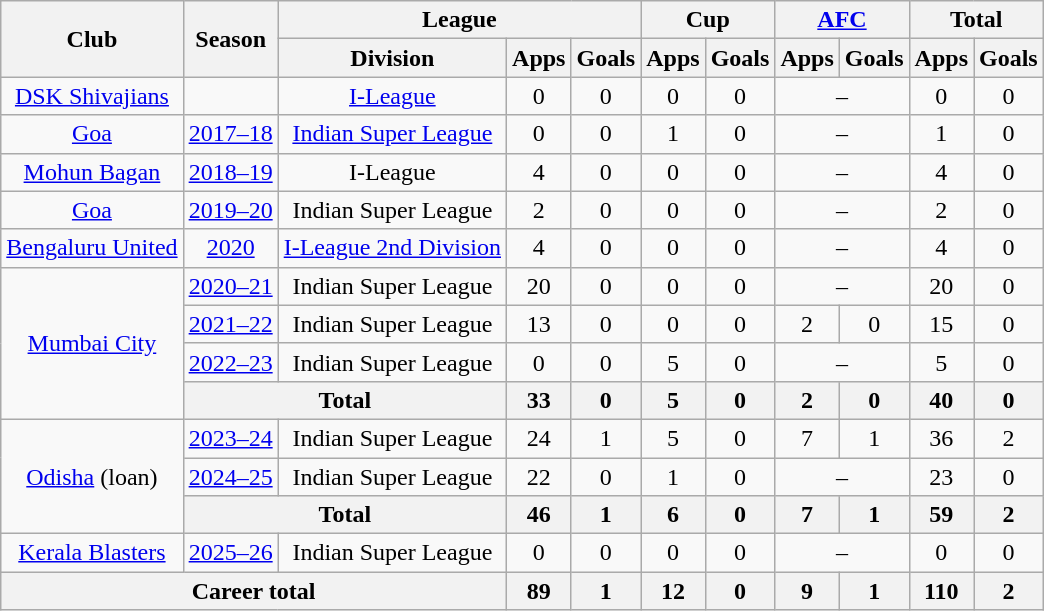<table class="wikitable" style="text-align: center;">
<tr>
<th rowspan="2">Club</th>
<th rowspan="2">Season</th>
<th colspan="3">League</th>
<th colspan="2">Cup</th>
<th colspan="2"><a href='#'>AFC</a></th>
<th colspan="2">Total</th>
</tr>
<tr>
<th>Division</th>
<th>Apps</th>
<th>Goals</th>
<th>Apps</th>
<th>Goals</th>
<th>Apps</th>
<th>Goals</th>
<th>Apps</th>
<th>Goals</th>
</tr>
<tr>
<td><a href='#'>DSK Shivajians</a></td>
<td></td>
<td><a href='#'>I-League</a></td>
<td>0</td>
<td>0</td>
<td>0</td>
<td>0</td>
<td colspan="2">–</td>
<td>0</td>
<td>0</td>
</tr>
<tr>
<td><a href='#'>Goa</a></td>
<td><a href='#'>2017–18</a></td>
<td><a href='#'>Indian Super League</a></td>
<td>0</td>
<td>0</td>
<td>1</td>
<td>0</td>
<td colspan="2">–</td>
<td>1</td>
<td>0</td>
</tr>
<tr>
<td><a href='#'>Mohun Bagan</a></td>
<td><a href='#'>2018–19</a></td>
<td>I-League</td>
<td>4</td>
<td>0</td>
<td>0</td>
<td>0</td>
<td colspan="2">–</td>
<td>4</td>
<td>0</td>
</tr>
<tr>
<td><a href='#'>Goa</a></td>
<td><a href='#'>2019–20</a></td>
<td>Indian Super League</td>
<td>2</td>
<td>0</td>
<td>0</td>
<td>0</td>
<td colspan="2">–</td>
<td>2</td>
<td>0</td>
</tr>
<tr>
<td><a href='#'>Bengaluru United</a></td>
<td><a href='#'>2020</a></td>
<td><a href='#'>I-League 2nd Division</a></td>
<td>4</td>
<td>0</td>
<td>0</td>
<td>0</td>
<td colspan="2">–</td>
<td>4</td>
<td>0</td>
</tr>
<tr>
<td rowspan="4"><a href='#'>Mumbai City</a></td>
<td><a href='#'>2020–21</a></td>
<td>Indian Super League</td>
<td>20</td>
<td>0</td>
<td>0</td>
<td>0</td>
<td colspan="2">–</td>
<td>20</td>
<td>0</td>
</tr>
<tr>
<td><a href='#'>2021–22</a></td>
<td>Indian Super League</td>
<td>13</td>
<td>0</td>
<td>0</td>
<td>0</td>
<td>2</td>
<td>0</td>
<td>15</td>
<td>0</td>
</tr>
<tr>
<td><a href='#'>2022–23</a></td>
<td>Indian Super League</td>
<td>0</td>
<td>0</td>
<td>5</td>
<td>0</td>
<td colspan="2">–</td>
<td>5</td>
<td>0</td>
</tr>
<tr>
<th colspan="2">Total</th>
<th>33</th>
<th>0</th>
<th>5</th>
<th>0</th>
<th>2</th>
<th>0</th>
<th>40</th>
<th>0</th>
</tr>
<tr>
<td rowspan="3"><a href='#'>Odisha</a> (loan)</td>
<td><a href='#'>2023–24</a></td>
<td>Indian Super League</td>
<td>24</td>
<td>1</td>
<td>5</td>
<td>0</td>
<td>7</td>
<td>1</td>
<td>36</td>
<td>2</td>
</tr>
<tr>
<td><a href='#'>2024–25</a></td>
<td>Indian Super League</td>
<td>22</td>
<td>0</td>
<td>1</td>
<td>0</td>
<td colspan="2">–</td>
<td>23</td>
<td>0</td>
</tr>
<tr>
<th colspan="2">Total</th>
<th>46</th>
<th>1</th>
<th>6</th>
<th>0</th>
<th>7</th>
<th>1</th>
<th>59</th>
<th>2</th>
</tr>
<tr>
<td><a href='#'>Kerala Blasters</a></td>
<td><a href='#'>2025–26</a></td>
<td>Indian Super League</td>
<td>0</td>
<td>0</td>
<td>0</td>
<td>0</td>
<td colspan="2">–</td>
<td>0</td>
<td>0</td>
</tr>
<tr>
<th colspan="3">Career total</th>
<th>89</th>
<th>1</th>
<th>12</th>
<th>0</th>
<th>9</th>
<th>1</th>
<th>110</th>
<th>2</th>
</tr>
</table>
